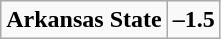<table class="wikitable" style="border: none;">
<tr align="center">
</tr>
<tr align="center">
<td><strong>Arkansas State</strong></td>
<td><strong>–1.5</strong></td>
</tr>
</table>
